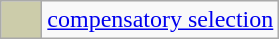<table class=wikitable>
<tr>
<td style="background:#cca; width:20px; em;"></td>
<td><a href='#'>compensatory selection</a></td>
</tr>
</table>
